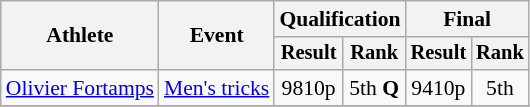<table class="wikitable" style="font-size:90%">
<tr>
<th rowspan=2>Athlete</th>
<th rowspan=2>Event</th>
<th colspan=2>Qualification</th>
<th colspan=2>Final</th>
</tr>
<tr style="font-size:95%">
<th>Result</th>
<th>Rank</th>
<th>Result</th>
<th>Rank</th>
</tr>
<tr align="center">
<td align=left><a href='#'>Olivier Fortamps</a></td>
<td align=left><a href='#'>Men's tricks</a></td>
<td>9810p</td>
<td>5th <strong>Q</strong></td>
<td>9410p</td>
<td>5th</td>
</tr>
<tr align="center">
</tr>
</table>
